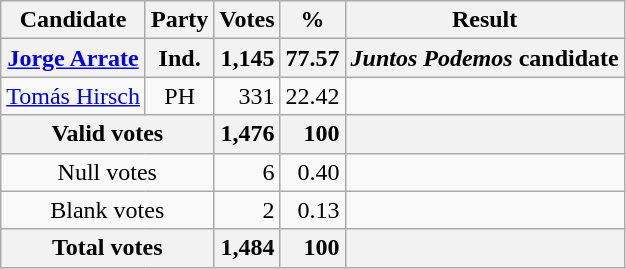<table class="wikitable">
<tr>
<th>Candidate</th>
<th>Party</th>
<th>Votes</th>
<th>%</th>
<th>Result</th>
</tr>
<tr>
<th><a href='#'>Jorge Arrate</a></th>
<th>Ind.</th>
<th style="text-align:right;">1,145</th>
<th style="text-align:right;">77.57</th>
<th><em>Juntos Podemos</em> candidate</th>
</tr>
<tr>
<td align=center><a href='#'>Tomás Hirsch</a></td>
<td style="text-align:center;">PH</td>
<td style="text-align:right;">331</td>
<td style="text-align:right;">22.42</td>
<td></td>
</tr>
<tr>
<th colspan=2>Valid votes</th>
<th style="text-align:right;">1,476</th>
<th style="text-align:right;">100</th>
<th></th>
</tr>
<tr>
<td style="text-align:center;" colspan="2">Null votes</td>
<td style="text-align:right;">6</td>
<td style="text-align:right;">0.40</td>
<td></td>
</tr>
<tr>
<td style="text-align:center;" colspan="2">Blank votes</td>
<td style="text-align:right;">2</td>
<td style="text-align:right;">0.13</td>
<td></td>
</tr>
<tr>
<th colspan=2>Total votes</th>
<th style="text-align:right;">1,484</th>
<th style="text-align:right;">100</th>
<th></th>
</tr>
</table>
